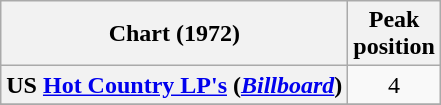<table class="wikitable plainrowheaders" style="text-align:center">
<tr>
<th scope="col">Chart (1972)</th>
<th scope="col">Peak<br>position</th>
</tr>
<tr>
<th scope = "row">US <a href='#'>Hot Country LP's</a> (<em><a href='#'>Billboard</a></em>)</th>
<td>4</td>
</tr>
<tr>
</tr>
</table>
